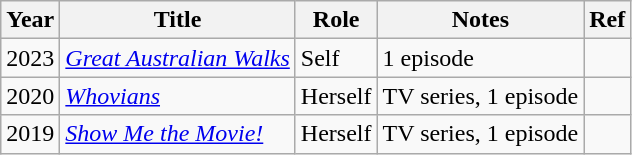<table class="wikitable">
<tr>
<th>Year</th>
<th>Title</th>
<th>Role</th>
<th>Notes</th>
<th>Ref</th>
</tr>
<tr>
<td>2023</td>
<td><em><a href='#'>Great Australian Walks</a></em></td>
<td>Self</td>
<td>1 episode</td>
<td></td>
</tr>
<tr>
<td>2020</td>
<td><em><a href='#'>Whovians</a></em></td>
<td>Herself</td>
<td>TV series, 1 episode</td>
<td></td>
</tr>
<tr>
<td>2019</td>
<td><em><a href='#'>Show Me the Movie!</a></em></td>
<td>Herself</td>
<td>TV series, 1 episode</td>
<td></td>
</tr>
</table>
